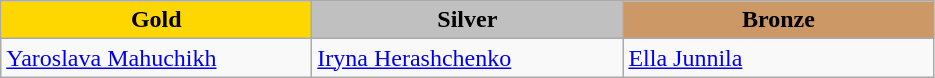<table class="wikitable" style="text-align:left">
<tr align="center">
<td width=200 bgcolor=gold><strong>Gold</strong></td>
<td width=200 bgcolor=silver><strong>Silver</strong></td>
<td width=200 bgcolor=CC9966><strong>Bronze</strong></td>
</tr>
<tr>
<td><a href='#'>Yaroslava Mahuchikh</a><br><em></em></td>
<td><a href='#'>Iryna Herashchenko</a><br><em></em></td>
<td><a href='#'>Ella Junnila</a><br><em></em></td>
</tr>
</table>
